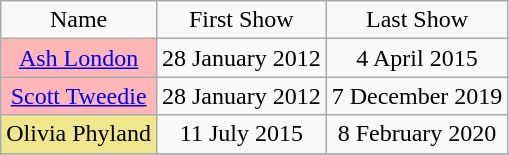<table class="wikitable" style="text-align:center">
<tr>
<td>Name</td>
<td>First Show</td>
<td>Last Show</td>
</tr>
<tr>
<td style="background:#FFB6B6"><a href='#'>Ash London</a></td>
<td>28 January 2012</td>
<td>4 April 2015</td>
</tr>
<tr>
<td style="background:#FFB6B6"><a href='#'>Scott Tweedie</a></td>
<td>28 January 2012</td>
<td>7 December 2019</td>
</tr>
<tr>
<td style="background:#F0E68C">Olivia Phyland</td>
<td>11 July 2015</td>
<td>8 February 2020</td>
</tr>
<tr>
</tr>
</table>
